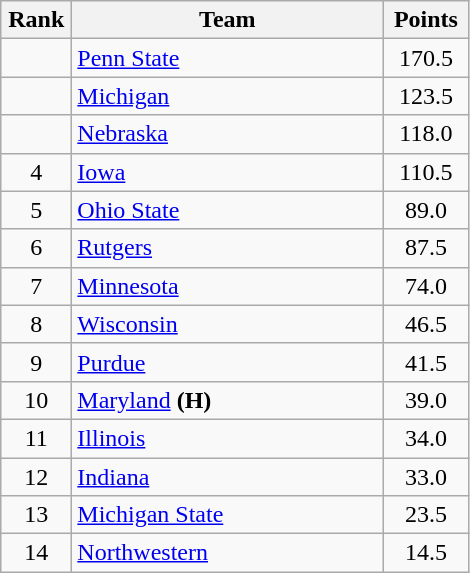<table class="wikitable" style="text-align:center">
<tr>
<th width="40">Rank</th>
<th width="200">Team</th>
<th width="50">Points</th>
</tr>
<tr>
<td></td>
<td align="left"><a href='#'>Penn State</a></td>
<td>170.5</td>
</tr>
<tr>
<td></td>
<td align="left"><a href='#'>Michigan</a></td>
<td>123.5</td>
</tr>
<tr>
<td></td>
<td align="left"><a href='#'>Nebraska</a></td>
<td>118.0</td>
</tr>
<tr>
<td>4</td>
<td align="left"><a href='#'>Iowa</a></td>
<td>110.5</td>
</tr>
<tr>
<td>5</td>
<td align="left"><a href='#'>Ohio State</a></td>
<td>89.0</td>
</tr>
<tr>
<td>6</td>
<td align="left"><a href='#'>Rutgers</a></td>
<td>87.5</td>
</tr>
<tr>
<td>7</td>
<td align="left"><a href='#'>Minnesota</a></td>
<td>74.0</td>
</tr>
<tr>
<td>8</td>
<td align="left"><a href='#'>Wisconsin</a></td>
<td>46.5</td>
</tr>
<tr>
<td>9</td>
<td align="left"><a href='#'>Purdue</a></td>
<td>41.5</td>
</tr>
<tr>
<td>10</td>
<td align="left"><a href='#'>Maryland</a> <strong>(H)</strong></td>
<td>39.0</td>
</tr>
<tr>
<td>11</td>
<td align="left"><a href='#'>Illinois</a></td>
<td>34.0</td>
</tr>
<tr>
<td>12</td>
<td align="left"><a href='#'>Indiana</a></td>
<td>33.0</td>
</tr>
<tr>
<td>13</td>
<td align="left"><a href='#'>Michigan State</a></td>
<td>23.5</td>
</tr>
<tr>
<td>14</td>
<td align="left"><a href='#'>Northwestern</a></td>
<td>14.5</td>
</tr>
</table>
